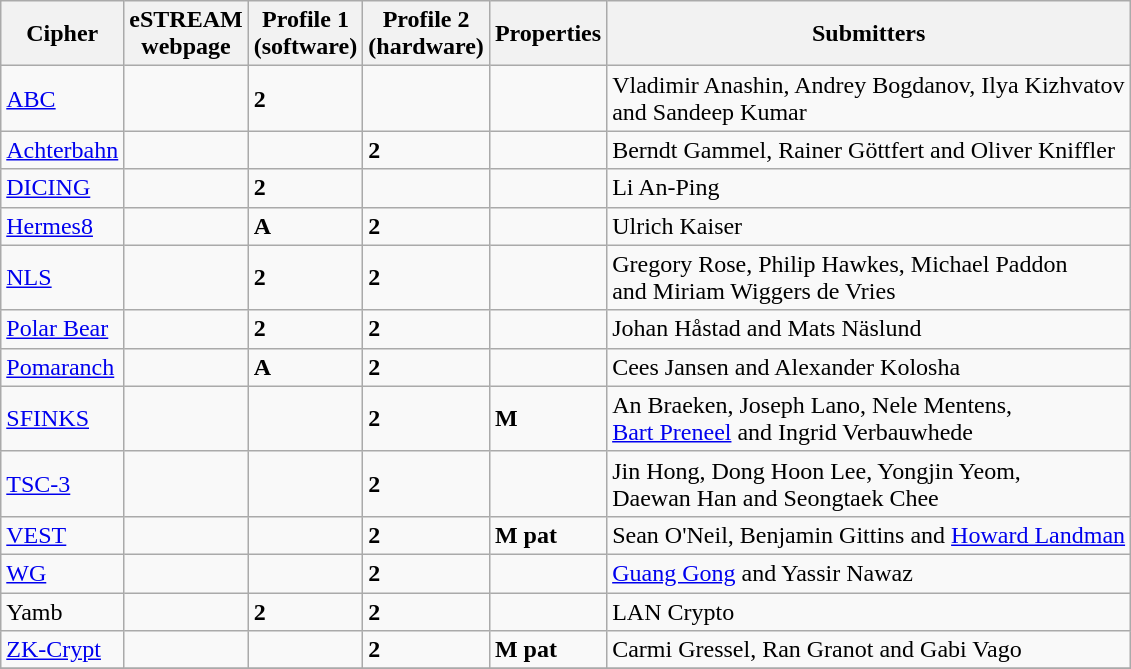<table class="wikitable">
<tr>
<th>Cipher</th>
<th>eSTREAM<br>webpage</th>
<th>Profile 1<br>(software)</th>
<th>Profile 2<br>(hardware)</th>
<th>Properties</th>
<th>Submitters</th>
</tr>
<tr>
<td><a href='#'>ABC</a></td>
<td> </td>
<td><strong>2</strong></td>
<td></td>
<td></td>
<td>Vladimir Anashin, Andrey Bogdanov, Ilya Kizhvatov<br> and Sandeep Kumar</td>
</tr>
<tr>
<td><a href='#'>Achterbahn</a></td>
<td> </td>
<td></td>
<td><strong>2</strong></td>
<td></td>
<td>Berndt Gammel, Rainer Göttfert and Oliver Kniffler</td>
</tr>
<tr>
<td><a href='#'>DICING</a></td>
<td> </td>
<td><strong>2</strong></td>
<td></td>
<td></td>
<td>Li An-Ping</td>
</tr>
<tr>
<td><a href='#'>Hermes8</a></td>
<td> </td>
<td><strong>A</strong></td>
<td><strong>2</strong></td>
<td></td>
<td>Ulrich Kaiser</td>
</tr>
<tr>
<td><a href='#'>NLS</a></td>
<td> </td>
<td><strong>2</strong></td>
<td><strong>2</strong></td>
<td></td>
<td>Gregory Rose, Philip Hawkes, Michael Paddon<br> and Miriam Wiggers de Vries</td>
</tr>
<tr>
<td><a href='#'>Polar Bear</a></td>
<td> </td>
<td><strong>2</strong></td>
<td><strong>2</strong></td>
<td></td>
<td>Johan Håstad and Mats Näslund</td>
</tr>
<tr>
<td><a href='#'>Pomaranch</a></td>
<td> </td>
<td><strong>A</strong></td>
<td><strong>2</strong></td>
<td></td>
<td>Cees Jansen and Alexander Kolosha</td>
</tr>
<tr>
<td><a href='#'>SFINKS</a></td>
<td></td>
<td></td>
<td><strong>2</strong></td>
<td><strong>M</strong></td>
<td>An Braeken, Joseph Lano, Nele Mentens,<br> <a href='#'>Bart Preneel</a> and Ingrid Verbauwhede</td>
</tr>
<tr>
<td><a href='#'>TSC-3</a></td>
<td> </td>
<td></td>
<td><strong>2</strong></td>
<td></td>
<td>Jin Hong, Dong Hoon Lee, Yongjin Yeom,<br> Daewan Han and Seongtaek Chee</td>
</tr>
<tr>
<td><a href='#'>VEST</a></td>
<td> </td>
<td></td>
<td><strong>2</strong></td>
<td><strong>M pat</strong></td>
<td>Sean O'Neil, Benjamin Gittins and <a href='#'>Howard Landman</a></td>
</tr>
<tr>
<td><a href='#'>WG</a></td>
<td></td>
<td></td>
<td><strong>2</strong></td>
<td></td>
<td><a href='#'>Guang Gong</a> and Yassir Nawaz</td>
</tr>
<tr>
<td>Yamb</td>
<td></td>
<td><strong>2</strong></td>
<td><strong>2</strong></td>
<td></td>
<td>LAN Crypto</td>
</tr>
<tr>
<td><a href='#'>ZK-Crypt</a></td>
<td></td>
<td></td>
<td><strong>2</strong></td>
<td><strong>M pat</strong></td>
<td>Carmi Gressel, Ran Granot and Gabi Vago</td>
</tr>
<tr>
</tr>
</table>
